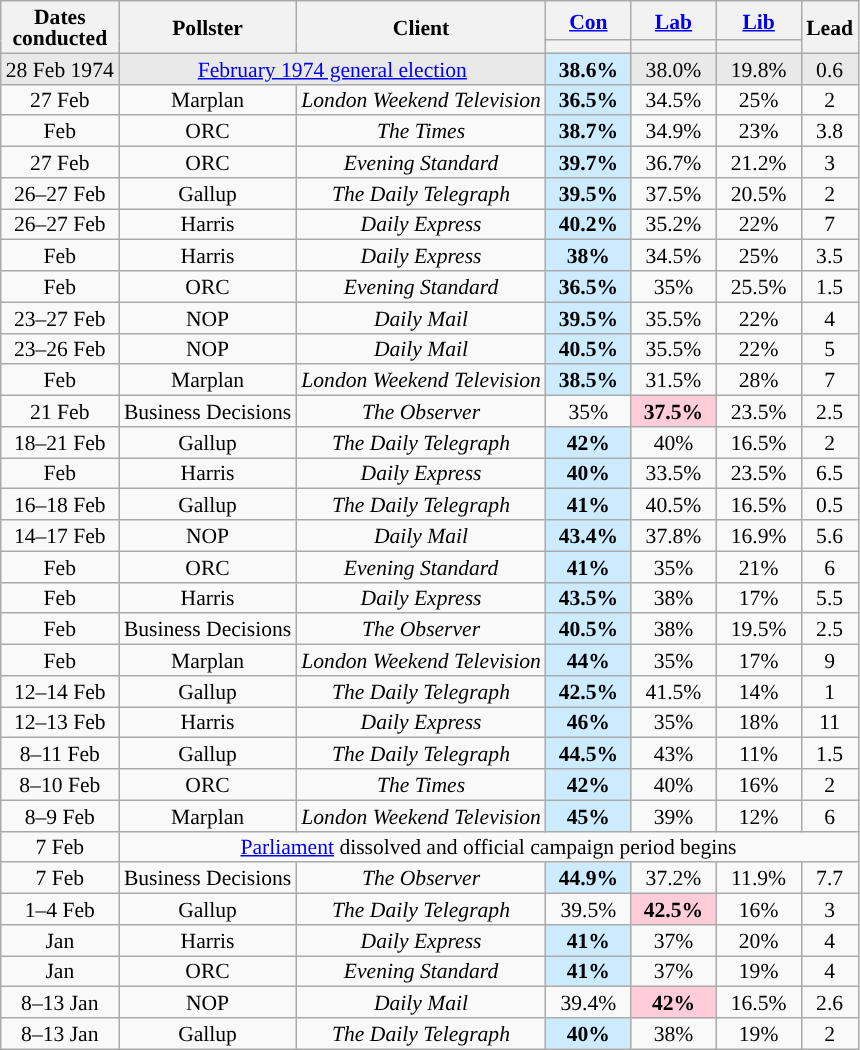<table class="wikitable sortable mw-datatable" style="text-align:center;font-size:90%;line-height:14px;">
<tr>
<th rowspan="2">Dates<br>conducted</th>
<th rowspan="2">Pollster</th>
<th rowspan="2">Client</th>
<th class="unsortable" style="width:50px;"><a href='#'>Con</a></th>
<th class="unsortable" style="width:50px;"><a href='#'>Lab</a></th>
<th class="unsortable" style="width:50px;"><a href='#'>Lib</a></th>
<th rowspan="2">Lead</th>
</tr>
<tr>
<th style="background:"></th>
<th style="background:"></th>
<th style="background:"></th>
</tr>
<tr style="background:#e9e9e9;">
<td>28 Feb 1974</td>
<td colspan="2"><a href='#'>February 1974 general election</a></td>
<td style="background:#CCEBFF;"><strong>38.6%</strong></td>
<td>38.0%</td>
<td>19.8%</td>
<td style="background:">0.6</td>
</tr>
<tr>
<td>27 Feb</td>
<td>Marplan</td>
<td><em>London Weekend Television</em></td>
<td style="background:#CCEBFF;"><strong>36.5%</strong></td>
<td>34.5%</td>
<td>25%</td>
<td style="background:">2</td>
</tr>
<tr>
<td>Feb</td>
<td>ORC</td>
<td><em>The Times</em></td>
<td style="background:#CCEBFF;"><strong>38.7%</strong></td>
<td>34.9%</td>
<td>23%</td>
<td style="background:">3.8</td>
</tr>
<tr>
<td>27 Feb</td>
<td>ORC</td>
<td><em>Evening Standard</em></td>
<td style="background:#CCEBFF;"><strong>39.7%</strong></td>
<td>36.7%</td>
<td>21.2%</td>
<td style="background:">3</td>
</tr>
<tr>
<td>26–27 Feb</td>
<td>Gallup</td>
<td><em>The Daily Telegraph</em></td>
<td style="background:#CCEBFF;"><strong>39.5%</strong></td>
<td>37.5%</td>
<td>20.5%</td>
<td style="background:">2</td>
</tr>
<tr>
<td>26–27 Feb</td>
<td>Harris</td>
<td><em>Daily Express</em></td>
<td style="background:#CCEBFF;"><strong>40.2%</strong></td>
<td>35.2%</td>
<td>22%</td>
<td style="background:">7</td>
</tr>
<tr>
<td>Feb</td>
<td>Harris</td>
<td><em>Daily Express</em></td>
<td style="background:#CCEBFF;"><strong>38%</strong></td>
<td>34.5%</td>
<td>25%</td>
<td style="background:">3.5</td>
</tr>
<tr>
<td>Feb</td>
<td>ORC</td>
<td><em>Evening Standard</em></td>
<td style="background:#CCEBFF;"><strong>36.5%</strong></td>
<td>35%</td>
<td>25.5%</td>
<td style="background:">1.5</td>
</tr>
<tr>
<td>23–27 Feb</td>
<td>NOP</td>
<td><em>Daily Mail</em></td>
<td style="background:#CCEBFF;"><strong>39.5%</strong></td>
<td>35.5%</td>
<td>22%</td>
<td style="background:">4</td>
</tr>
<tr>
<td>23–26 Feb</td>
<td>NOP</td>
<td><em>Daily Mail</em></td>
<td style="background:#CCEBFF;"><strong>40.5%</strong></td>
<td>35.5%</td>
<td>22%</td>
<td style="background:">5</td>
</tr>
<tr>
<td>Feb</td>
<td>Marplan</td>
<td><em>London Weekend Television</em></td>
<td style="background:#CCEBFF;"><strong>38.5%</strong></td>
<td>31.5%</td>
<td>28%</td>
<td style="background:">7</td>
</tr>
<tr>
<td>21 Feb</td>
<td>Business Decisions</td>
<td><em>The Observer</em></td>
<td>35%</td>
<td style="background:#ffccd9;"><strong>37.5%</strong></td>
<td>23.5%</td>
<td style="background:">2.5</td>
</tr>
<tr>
<td>18–21 Feb</td>
<td>Gallup</td>
<td><em>The Daily Telegraph</em></td>
<td style="background:#CCEBFF;"><strong>42%</strong></td>
<td>40%</td>
<td>16.5%</td>
<td style="background:">2</td>
</tr>
<tr>
<td>Feb</td>
<td>Harris</td>
<td><em>Daily Express</em></td>
<td style="background:#CCEBFF;"><strong>40%</strong></td>
<td>33.5%</td>
<td>23.5%</td>
<td style="background:">6.5</td>
</tr>
<tr>
<td>16–18 Feb</td>
<td>Gallup</td>
<td><em>The Daily Telegraph</em></td>
<td style="background:#CCEBFF;"><strong>41%</strong></td>
<td>40.5%</td>
<td>16.5%</td>
<td style="background:">0.5</td>
</tr>
<tr>
<td>14–17 Feb</td>
<td>NOP</td>
<td><em>Daily Mail</em></td>
<td style="background:#CCEBFF;"><strong>43.4%</strong></td>
<td>37.8%</td>
<td>16.9%</td>
<td style="background:">5.6</td>
</tr>
<tr>
<td>Feb</td>
<td>ORC</td>
<td><em>Evening Standard</em></td>
<td style="background:#CCEBFF;"><strong>41%</strong></td>
<td>35%</td>
<td>21%</td>
<td style="background:">6</td>
</tr>
<tr>
<td>Feb</td>
<td>Harris</td>
<td><em>Daily Express</em></td>
<td style="background:#CCEBFF;"><strong>43.5%</strong></td>
<td>38%</td>
<td>17%</td>
<td style="background:">5.5</td>
</tr>
<tr>
<td>Feb</td>
<td>Business Decisions</td>
<td><em>The Observer</em></td>
<td style="background:#CCEBFF;"><strong>40.5%</strong></td>
<td>38%</td>
<td>19.5%</td>
<td style="background:">2.5</td>
</tr>
<tr>
<td>Feb</td>
<td>Marplan</td>
<td><em>London Weekend Television</em></td>
<td style="background:#CCEBFF;"><strong>44%</strong></td>
<td>35%</td>
<td>17%</td>
<td style="background:">9</td>
</tr>
<tr>
<td>12–14 Feb</td>
<td>Gallup</td>
<td><em>The Daily Telegraph</em></td>
<td style="background:#CCEBFF;"><strong>42.5%</strong></td>
<td>41.5%</td>
<td>14%</td>
<td style="background:">1</td>
</tr>
<tr>
<td>12–13 Feb</td>
<td>Harris</td>
<td><em>Daily Express</em></td>
<td style="background:#CCEBFF;"><strong>46%</strong></td>
<td>35%</td>
<td>18%</td>
<td style="background:">11</td>
</tr>
<tr>
<td>8–11 Feb</td>
<td>Gallup</td>
<td><em>The Daily Telegraph</em></td>
<td style="background:#CCEBFF;"><strong>44.5%</strong></td>
<td>43%</td>
<td>11%</td>
<td style="background:">1.5</td>
</tr>
<tr>
<td>8–10 Feb</td>
<td>ORC</td>
<td><em>The Times</em></td>
<td style="background:#CCEBFF;"><strong>42%</strong></td>
<td>40%</td>
<td>16%</td>
<td style="background:">2</td>
</tr>
<tr>
<td>8–9 Feb</td>
<td>Marplan</td>
<td><em>London Weekend Television</em></td>
<td style="background:#CCEBFF;"><strong>45%</strong></td>
<td>39%</td>
<td>12%</td>
<td style="background:">6</td>
</tr>
<tr>
<td>7 Feb</td>
<td colspan="6"><a href='#'>Parliament</a> dissolved and official campaign period begins</td>
</tr>
<tr>
<td>7 Feb</td>
<td>Business Decisions</td>
<td><em>The Observer</em></td>
<td style="background:#CCEBFF;"><strong>44.9%</strong></td>
<td>37.2%</td>
<td>11.9%</td>
<td style="background:">7.7</td>
</tr>
<tr>
<td>1–4 Feb</td>
<td>Gallup</td>
<td><em>The Daily Telegraph</em></td>
<td>39.5%</td>
<td style="background:#ffccd9;"><strong>42.5%</strong></td>
<td>16%</td>
<td style="background:">3</td>
</tr>
<tr>
<td>Jan</td>
<td>Harris</td>
<td><em>Daily Express</em></td>
<td style="background:#CCEBFF;"><strong>41%</strong></td>
<td>37%</td>
<td>20%</td>
<td style="background:">4</td>
</tr>
<tr>
<td>Jan</td>
<td>ORC</td>
<td><em>Evening Standard</em></td>
<td style="background:#CCEBFF;"><strong>41%</strong></td>
<td>37%</td>
<td>19%</td>
<td style="background:">4</td>
</tr>
<tr>
<td>8–13 Jan</td>
<td>NOP</td>
<td><em>Daily Mail</em></td>
<td>39.4%</td>
<td style="background:#ffccd9;"><strong>42%</strong></td>
<td>16.5%</td>
<td style="background:">2.6</td>
</tr>
<tr>
<td>8–13 Jan</td>
<td>Gallup</td>
<td><em>The Daily Telegraph</em></td>
<td style="background:#CCEBFF;"><strong>40%</strong></td>
<td>38%</td>
<td>19%</td>
<td style="background:">2</td>
</tr>
</table>
